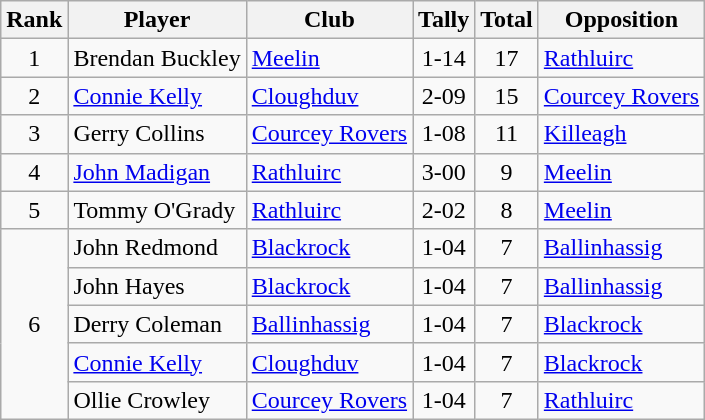<table class="wikitable">
<tr>
<th>Rank</th>
<th>Player</th>
<th>Club</th>
<th>Tally</th>
<th>Total</th>
<th>Opposition</th>
</tr>
<tr>
<td rowspan="1" style="text-align:center;">1</td>
<td>Brendan Buckley</td>
<td><a href='#'>Meelin</a></td>
<td align=center>1-14</td>
<td align=center>17</td>
<td><a href='#'>Rathluirc</a></td>
</tr>
<tr>
<td rowspan="1" style="text-align:center;">2</td>
<td><a href='#'>Connie Kelly</a></td>
<td><a href='#'>Cloughduv</a></td>
<td align=center>2-09</td>
<td align=center>15</td>
<td><a href='#'>Courcey Rovers</a></td>
</tr>
<tr>
<td rowspan="1" style="text-align:center;">3</td>
<td>Gerry Collins</td>
<td><a href='#'>Courcey Rovers</a></td>
<td align=center>1-08</td>
<td align=center>11</td>
<td><a href='#'>Killeagh</a></td>
</tr>
<tr>
<td rowspan="1" style="text-align:center;">4</td>
<td><a href='#'>John Madigan</a></td>
<td><a href='#'>Rathluirc</a></td>
<td align=center>3-00</td>
<td align=center>9</td>
<td><a href='#'>Meelin</a></td>
</tr>
<tr>
<td rowspan="1" style="text-align:center;">5</td>
<td>Tommy O'Grady</td>
<td><a href='#'>Rathluirc</a></td>
<td align=center>2-02</td>
<td align=center>8</td>
<td><a href='#'>Meelin</a></td>
</tr>
<tr>
<td rowspan="5" style="text-align:center;">6</td>
<td>John Redmond</td>
<td><a href='#'>Blackrock</a></td>
<td align=center>1-04</td>
<td align=center>7</td>
<td><a href='#'>Ballinhassig</a></td>
</tr>
<tr>
<td>John Hayes</td>
<td><a href='#'>Blackrock</a></td>
<td align=center>1-04</td>
<td align=center>7</td>
<td><a href='#'>Ballinhassig</a></td>
</tr>
<tr>
<td>Derry Coleman</td>
<td><a href='#'>Ballinhassig</a></td>
<td align=center>1-04</td>
<td align=center>7</td>
<td><a href='#'>Blackrock</a></td>
</tr>
<tr>
<td><a href='#'>Connie Kelly</a></td>
<td><a href='#'>Cloughduv</a></td>
<td align=center>1-04</td>
<td align=center>7</td>
<td><a href='#'>Blackrock</a></td>
</tr>
<tr>
<td>Ollie Crowley</td>
<td><a href='#'>Courcey Rovers</a></td>
<td align=center>1-04</td>
<td align=center>7</td>
<td><a href='#'>Rathluirc</a></td>
</tr>
</table>
